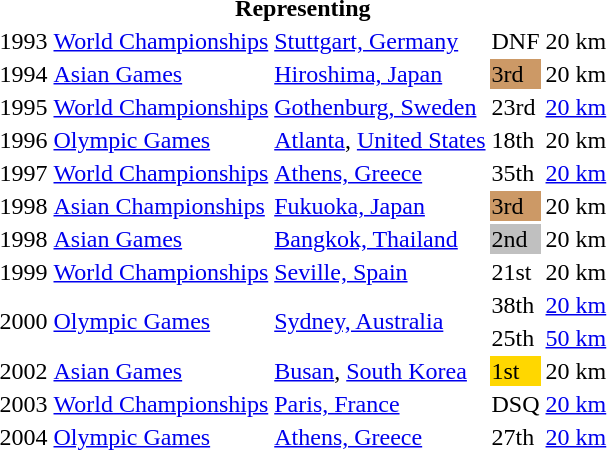<table>
<tr>
<th colspan="5">Representing </th>
</tr>
<tr>
<td>1993</td>
<td><a href='#'>World Championships</a></td>
<td><a href='#'>Stuttgart, Germany</a></td>
<td>DNF</td>
<td>20 km</td>
</tr>
<tr>
<td>1994</td>
<td><a href='#'>Asian Games</a></td>
<td><a href='#'>Hiroshima, Japan</a></td>
<td bgcolor="cc9966">3rd</td>
<td>20 km</td>
</tr>
<tr>
<td>1995</td>
<td><a href='#'>World Championships</a></td>
<td><a href='#'>Gothenburg, Sweden</a></td>
<td>23rd</td>
<td><a href='#'>20 km</a></td>
</tr>
<tr>
<td>1996</td>
<td><a href='#'>Olympic Games</a></td>
<td><a href='#'>Atlanta</a>, <a href='#'>United States</a></td>
<td>18th</td>
<td>20 km</td>
</tr>
<tr>
<td>1997</td>
<td><a href='#'>World Championships</a></td>
<td><a href='#'>Athens, Greece</a></td>
<td>35th</td>
<td><a href='#'>20 km</a></td>
</tr>
<tr>
<td>1998</td>
<td><a href='#'>Asian Championships</a></td>
<td><a href='#'>Fukuoka, Japan</a></td>
<td bgcolor="cc9966">3rd</td>
<td>20 km</td>
</tr>
<tr>
<td>1998</td>
<td><a href='#'>Asian Games</a></td>
<td><a href='#'>Bangkok, Thailand</a></td>
<td bgcolor="silver">2nd</td>
<td>20 km</td>
</tr>
<tr>
<td>1999</td>
<td><a href='#'>World Championships</a></td>
<td><a href='#'>Seville, Spain</a></td>
<td>21st</td>
<td>20 km</td>
</tr>
<tr>
<td rowspan=2>2000</td>
<td rowspan=2><a href='#'>Olympic Games</a></td>
<td rowspan=2><a href='#'>Sydney, Australia</a></td>
<td>38th</td>
<td><a href='#'>20 km</a></td>
</tr>
<tr>
<td>25th</td>
<td><a href='#'>50 km</a></td>
</tr>
<tr>
<td>2002</td>
<td><a href='#'>Asian Games</a></td>
<td><a href='#'>Busan</a>, <a href='#'>South Korea</a></td>
<td bgcolor="gold">1st</td>
<td>20 km</td>
</tr>
<tr>
<td>2003</td>
<td><a href='#'>World Championships</a></td>
<td><a href='#'>Paris, France</a></td>
<td>DSQ</td>
<td><a href='#'>20 km</a></td>
</tr>
<tr>
<td>2004</td>
<td><a href='#'>Olympic Games</a></td>
<td><a href='#'>Athens, Greece</a></td>
<td>27th</td>
<td><a href='#'>20 km</a></td>
</tr>
</table>
